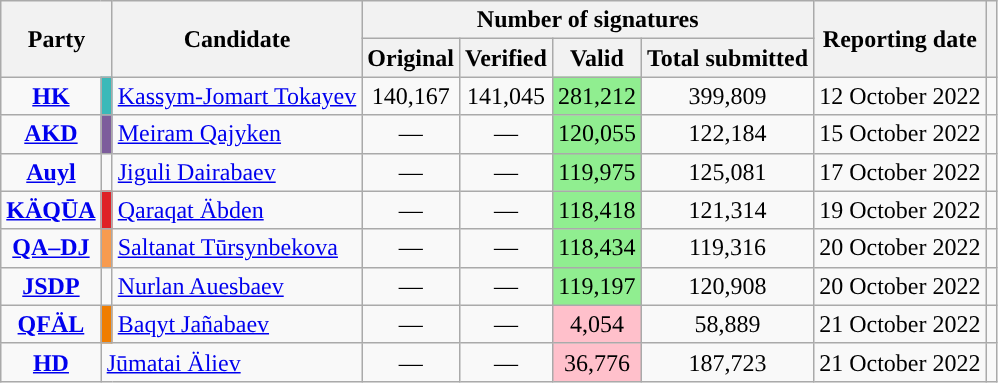<table class="wikitable">
<tr>
<th colspan="2" rowspan="2">Party</th>
<th rowspan="2">Candidate</th>
<th colspan="4">Number of signatures</th>
<th rowspan="2">Reporting date</th>
<th rowspan="2"></th>
</tr>
<tr>
<th>Original</th>
<th>Verified</th>
<th>Valid</th>
<th>Total submitted</th>
</tr>
<tr>
<td style="text-align:center;"><a href='#'><strong>HK</strong></a></td>
<td style="background-color:#3AB9B9;"></td>
<td><a href='#'>Kassym-Jomart Tokayev</a></td>
<td style="text-align:center;">140,167</td>
<td style="text-align:center;">141,045</td>
<td style="background-color:lightgreen; text-align:center;">281,212</td>
<td style="text-align:center;">399,809</td>
<td style="text-align:center;">12 October 2022</td>
<td style="text-align:center;"></td>
</tr>
<tr>
<td style="text-align:center;"><a href='#'><strong>AKD</strong></a></td>
<td style="background-color:#7D5D9C;"></td>
<td><a href='#'>Meiram Qajyken</a></td>
<td style="text-align:center;">—</td>
<td style="text-align:center;">—</td>
<td style="background-color:lightgreen; text-align:center;">120,055</td>
<td style="text-align:center;">122,184</td>
<td style="text-align:center;">15 October 2022</td>
<td style="text-align:center;"></td>
</tr>
<tr>
<td style="text-align:center;"><strong><a href='#'>Auyl</a></strong></td>
<td style="background-color:"></td>
<td><a href='#'>Jiguli Dairabaev</a></td>
<td style="text-align:center;">—</td>
<td style="text-align:center;">—</td>
<td style="background-color:lightgreen; text-align:center;">119,975</td>
<td style="text-align:center;">125,081</td>
<td style="text-align:center;">17 October 2022</td>
<td style="text-align:center;"></td>
</tr>
<tr>
<td style="text-align:center;"><a href='#'><strong>KÄQŪA</strong></a></td>
<td style="background-color:#DF2127;"></td>
<td><a href='#'>Qaraqat Äbden</a></td>
<td style="text-align:center;">—</td>
<td style="text-align:center;">—</td>
<td style="background-color:lightgreen; text-align:center;">118,418</td>
<td style="text-align:center;">121,314</td>
<td style="text-align:center;">19 October 2022</td>
<td style="text-align:center;"></td>
</tr>
<tr>
<td style="text-align:center;"><a href='#'><strong>QA–DJ</strong></a></td>
<td style="background-color:#F89B4F;"></td>
<td><a href='#'>Saltanat Tūrsynbekova</a></td>
<td style="text-align:center;">—</td>
<td style="text-align:center;">—</td>
<td style="background-color:lightgreen; text-align:center;">118,434</td>
<td style="text-align:center;">119,316</td>
<td style="text-align:center;">20 October 2022</td>
<td style="text-align:center;"></td>
</tr>
<tr>
<td style="text-align:center;"><a href='#'><strong>JSDP</strong></a></td>
<td style="background-color:"></td>
<td><a href='#'>Nurlan Auesbaev</a></td>
<td style="text-align:center;">—</td>
<td style="text-align:center;">—</td>
<td style="background-color:lightgreen; text-align:center;">119,197</td>
<td style="text-align:center;">120,908</td>
<td style="text-align:center;">20 October 2022</td>
<td style="text-align:center;"></td>
</tr>
<tr>
<td style="text-align:center;"><strong><a href='#'>QFÄL</a></strong></td>
<td style="background-color:#F07D00;"></td>
<td><a href='#'>Baqyt Jañabaev</a></td>
<td style="text-align:center;">—</td>
<td style="text-align:center;">—</td>
<td style="background-color:pink; text-align:center;">4,054</td>
<td style="text-align:center;">58,889</td>
<td style="text-align:center;">21 October 2022</td>
<td style="text-align:center;"></td>
</tr>
<tr>
<td style="text-align:center;"><a href='#'><strong>HD</strong></a></td>
<td colspan="2"><a href='#'>Jūmatai Äliev</a></td>
<td style="text-align:center;">—</td>
<td style="text-align:center;">—</td>
<td style="background-color:pink; text-align:center;">36,776</td>
<td style="text-align:center;">187,723</td>
<td style="text-align:center;">21 October 2022</td>
<td style="text-align:center;"></td>
</tr>
</table>
